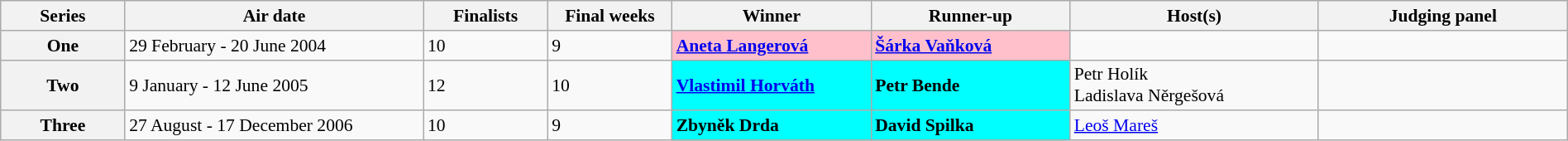<table class="wikitable"  style="text-align:left; font-size:90%; width:100%;">
<tr>
<th scope="col" style="width:05%;">Series</th>
<th scope="col" style="width:12%;">Air date</th>
<th scope="col" style="width:05%;">Finalists</th>
<th scope="col" style="width:05%;">Final weeks</th>
<th scope="col" style="width:8%;">Winner</th>
<th scope="col" style="width:8%;">Runner-up</th>
<th scope="col" style="width:10%;">Host(s)</th>
<th scope="col" style="width:10%;">Judging panel</th>
</tr>
<tr>
<th scope="row">One</th>
<td>29 February - 20 June 2004</td>
<td>10</td>
<td>9</td>
<td bgcolor="pink"><strong><a href='#'>Aneta Langerová</a></strong></td>
<td bgcolor="pink"><strong><a href='#'>Šárka Vaňková</a></strong></td>
<td></td>
<td rowspan="1"></td>
</tr>
<tr>
<th scope="row">Two</th>
<td>9 January - 12 June 2005</td>
<td>12</td>
<td>10</td>
<td bgcolor="cyan"><strong><a href='#'>Vlastimil Horváth</a></strong></td>
<td bgcolor="cyan"><strong>Petr Bende</strong></td>
<td>Petr Holík<br>Ladislava Něrgešová</td>
<td rowspan="1"></td>
</tr>
<tr>
<th scope="row">Three</th>
<td>27 August - 17 December 2006</td>
<td>10</td>
<td>9</td>
<td bgcolor="cyan"><strong>Zbyněk Drda</strong></td>
<td bgcolor="cyan"><strong>David Spilka</strong></td>
<td><a href='#'>Leoš Mareš</a></td>
<td rowspan="1"></td>
</tr>
</table>
